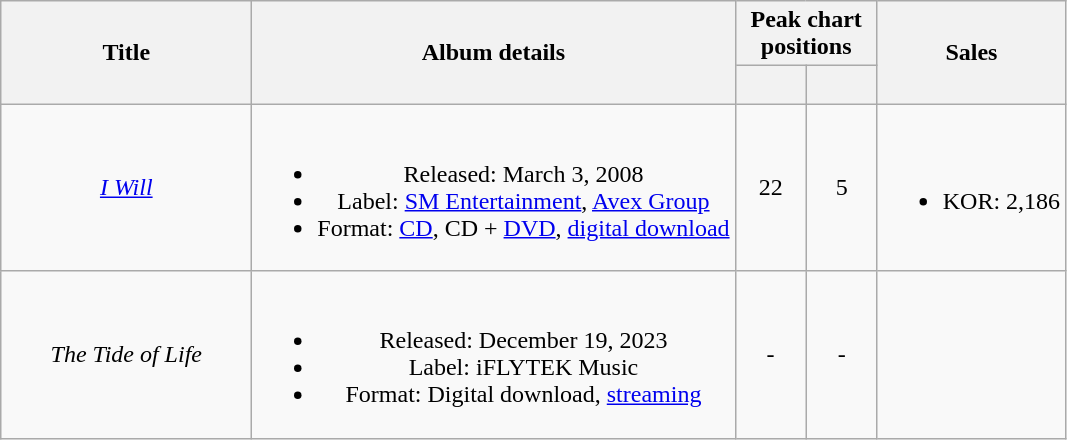<table class="wikitable plainrowheaders" style="text-align:center;">
<tr>
<th scope="col" rowspan="2" style="width:10em;">Title</th>
<th scope="col" rowspan="2">Album details</th>
<th colspan="2">Peak chart positions</th>
<th scope="col" rowspan="2">Sales</th>
</tr>
<tr>
<th style="width:2.5em;"><br></th>
<th style="width:2.5em;"><br></th>
</tr>
<tr>
<td scope="row"><em><a href='#'>I Will</a></em></td>
<td><br><ul><li>Released: March 3, 2008</li><li>Label: <a href='#'>SM Entertainment</a>, <a href='#'>Avex Group</a></li><li>Format: <a href='#'>CD</a>, CD + <a href='#'>DVD</a>, <a href='#'>digital download</a></li></ul></td>
<td>22</td>
<td>5</td>
<td><br><ul><li>KOR: 2,186</li></ul></td>
</tr>
<tr>
<td><em>The Tide of Life</em></td>
<td><br><ul><li>Released: December 19, 2023</li><li>Label: iFLYTEK Music</li><li>Format: Digital download, <a href='#'>streaming</a></li></ul></td>
<td>-</td>
<td>-</td>
<td></td>
</tr>
</table>
